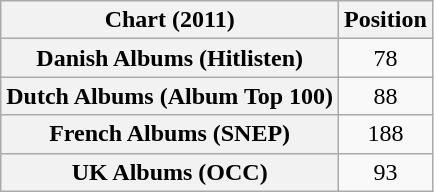<table class="wikitable sortable plainrowheaders" style="text-align:center">
<tr>
<th scope="col">Chart (2011)</th>
<th scope="col">Position</th>
</tr>
<tr>
<th scope="row">Danish Albums (Hitlisten)</th>
<td>78</td>
</tr>
<tr>
<th scope="row">Dutch Albums (Album Top 100)</th>
<td>88</td>
</tr>
<tr>
<th scope="row">French Albums (SNEP)</th>
<td>188</td>
</tr>
<tr>
<th scope="row">UK Albums (OCC)</th>
<td>93</td>
</tr>
</table>
